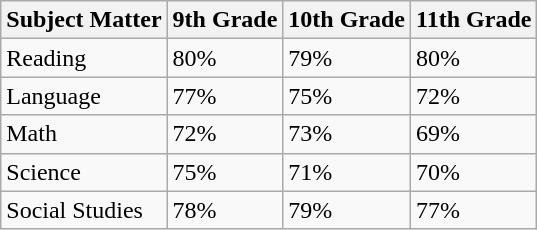<table class="wikitable">
<tr>
<th>Subject Matter</th>
<th>9th Grade</th>
<th>10th Grade</th>
<th>11th Grade</th>
</tr>
<tr>
<td>Reading</td>
<td>80%</td>
<td>79%</td>
<td>80%</td>
</tr>
<tr>
<td>Language</td>
<td>77%</td>
<td>75%</td>
<td>72%</td>
</tr>
<tr>
<td>Math</td>
<td>72%</td>
<td>73%</td>
<td>69%</td>
</tr>
<tr>
<td>Science</td>
<td>75%</td>
<td>71%</td>
<td>70%</td>
</tr>
<tr>
<td>Social Studies</td>
<td>78%</td>
<td>79%</td>
<td>77%</td>
</tr>
</table>
